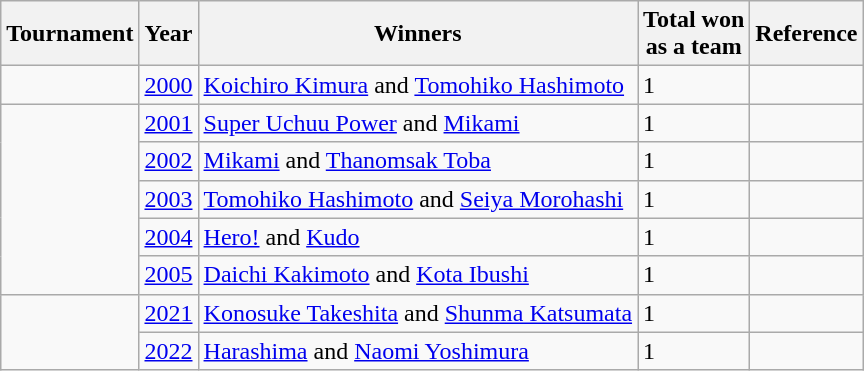<table class="wikitable sortable">
<tr>
<th>Tournament</th>
<th>Year</th>
<th>Winners<br></th>
<th>Total won<br>as a team</th>
<th>Reference</th>
</tr>
<tr>
<td></td>
<td><a href='#'>2000</a></td>
<td><a href='#'>Koichiro Kimura</a> and <a href='#'>Tomohiko Hashimoto</a></td>
<td>1</td>
<td></td>
</tr>
<tr>
<td rowspan="5"></td>
<td><a href='#'>2001</a></td>
<td><a href='#'>Super Uchuu Power</a>  and <a href='#'>Mikami</a></td>
<td>1</td>
<td></td>
</tr>
<tr>
<td><a href='#'>2002</a></td>
<td><a href='#'>Mikami</a>  and <a href='#'>Thanomsak Toba</a></td>
<td>1</td>
<td></td>
</tr>
<tr>
<td><a href='#'>2003</a></td>
<td><a href='#'>Tomohiko Hashimoto</a>  and <a href='#'>Seiya Morohashi</a></td>
<td>1</td>
<td></td>
</tr>
<tr>
<td><a href='#'>2004</a></td>
<td><a href='#'>Hero!</a> and <a href='#'>Kudo</a></td>
<td>1</td>
<td></td>
</tr>
<tr>
<td><a href='#'>2005</a></td>
<td><a href='#'>Daichi Kakimoto</a> and <a href='#'>Kota Ibushi</a></td>
<td>1</td>
<td></td>
</tr>
<tr>
<td rowspan="2"></td>
<td><a href='#'>2021</a></td>
<td><a href='#'>Konosuke Takeshita</a> and <a href='#'>Shunma Katsumata</a></td>
<td>1</td>
<td></td>
</tr>
<tr>
<td><a href='#'>2022</a></td>
<td><a href='#'>Harashima</a>  and <a href='#'>Naomi Yoshimura</a></td>
<td>1</td>
<td></td>
</tr>
</table>
